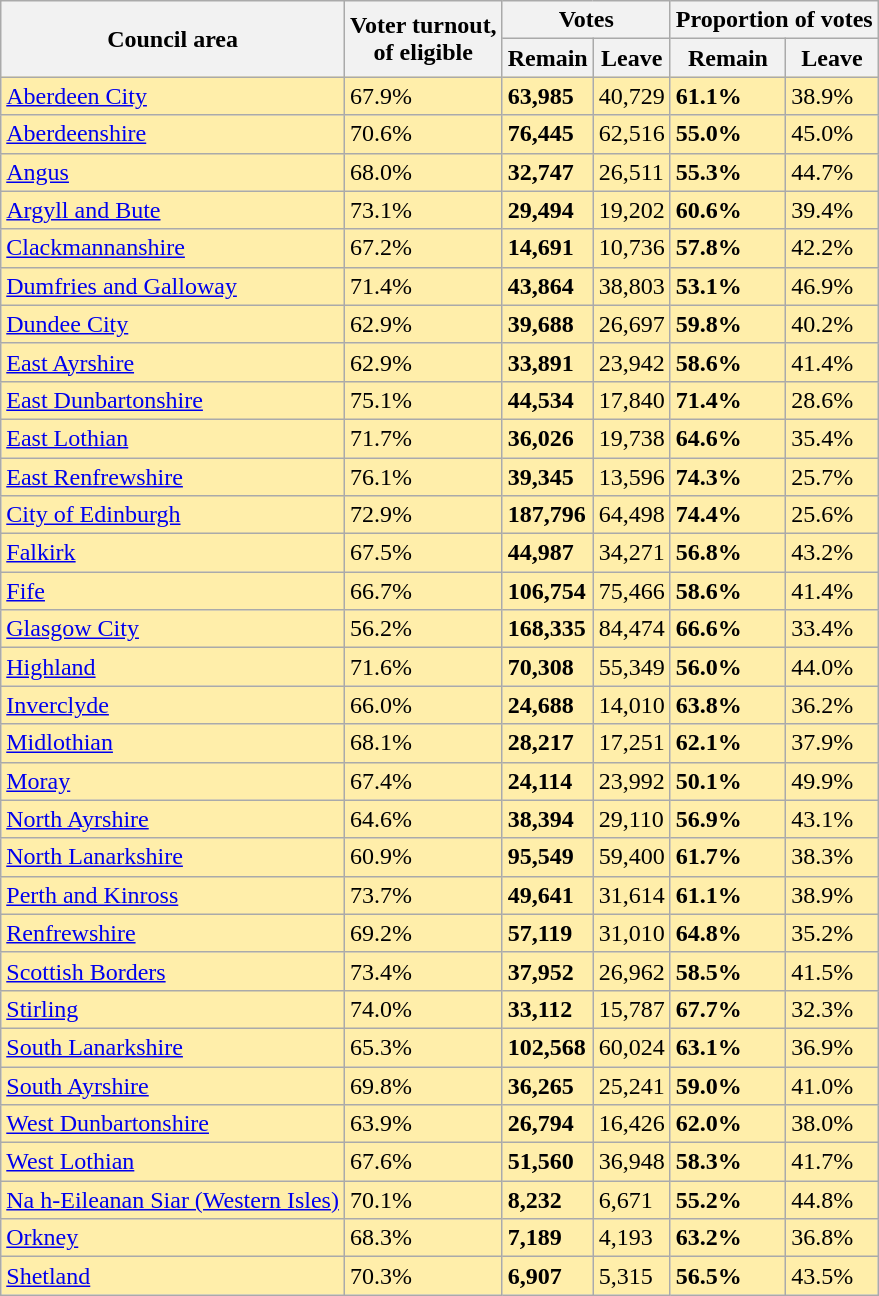<table class="wikitable sortable">
<tr>
<th rowspan=2>Council area</th>
<th rowspan=2>Voter turnout,<br>of eligible</th>
<th colspan=2>Votes</th>
<th colspan=2>Proportion of votes</th>
</tr>
<tr>
<th>Remain</th>
<th>Leave</th>
<th>Remain</th>
<th>Leave</th>
</tr>
<tr style="background:#fea;">
<td><a href='#'>Aberdeen City</a></td>
<td>67.9%</td>
<td><strong>63,985</strong></td>
<td>40,729</td>
<td><strong>61.1%</strong></td>
<td>38.9%</td>
</tr>
<tr style="background:#fea;">
<td><a href='#'>Aberdeenshire</a></td>
<td>70.6%</td>
<td><strong>76,445</strong></td>
<td>62,516</td>
<td><strong>55.0%</strong></td>
<td>45.0%</td>
</tr>
<tr style="background:#fea;">
<td><a href='#'>Angus</a></td>
<td>68.0%</td>
<td><strong>32,747</strong></td>
<td>26,511</td>
<td><strong>55.3%</strong></td>
<td>44.7%</td>
</tr>
<tr style="background:#fea;">
<td><a href='#'>Argyll and Bute</a></td>
<td>73.1%</td>
<td><strong>29,494</strong></td>
<td>19,202</td>
<td><strong>60.6%</strong></td>
<td>39.4%</td>
</tr>
<tr style="background:#fea;">
<td><a href='#'>Clackmannanshire</a></td>
<td>67.2%</td>
<td><strong>14,691</strong></td>
<td>10,736</td>
<td><strong>57.8%</strong></td>
<td>42.2%</td>
</tr>
<tr style="background:#fea;">
<td><a href='#'>Dumfries and Galloway</a></td>
<td>71.4%</td>
<td><strong>43,864</strong></td>
<td>38,803</td>
<td><strong>53.1%</strong></td>
<td>46.9%</td>
</tr>
<tr style="background:#fea;">
<td><a href='#'>Dundee City</a></td>
<td>62.9%</td>
<td><strong>39,688</strong></td>
<td>26,697</td>
<td><strong>59.8%</strong></td>
<td>40.2%</td>
</tr>
<tr style="background:#fea;">
<td><a href='#'>East Ayrshire</a></td>
<td>62.9%</td>
<td><strong>33,891</strong></td>
<td>23,942</td>
<td><strong>58.6%</strong></td>
<td>41.4%</td>
</tr>
<tr style="background:#fea;">
<td><a href='#'>East Dunbartonshire</a></td>
<td>75.1%</td>
<td><strong>44,534</strong></td>
<td>17,840</td>
<td><strong>71.4%</strong></td>
<td>28.6%</td>
</tr>
<tr style="background:#fea;">
<td><a href='#'>East Lothian</a></td>
<td>71.7%</td>
<td><strong>36,026</strong></td>
<td>19,738</td>
<td><strong>64.6%</strong></td>
<td>35.4%</td>
</tr>
<tr style="background:#fea;">
<td><a href='#'>East Renfrewshire</a></td>
<td>76.1%</td>
<td><strong>39,345</strong></td>
<td>13,596</td>
<td><strong>74.3%</strong></td>
<td>25.7%</td>
</tr>
<tr style="background:#fea;">
<td><a href='#'>City of Edinburgh</a></td>
<td>72.9%</td>
<td><strong>187,796</strong></td>
<td>64,498</td>
<td><strong>74.4%</strong></td>
<td>25.6%</td>
</tr>
<tr style="background:#fea;">
<td><a href='#'>Falkirk</a></td>
<td>67.5%</td>
<td><strong>44,987</strong></td>
<td>34,271</td>
<td><strong>56.8%</strong></td>
<td>43.2%</td>
</tr>
<tr style="background:#fea;">
<td><a href='#'>Fife</a></td>
<td>66.7%</td>
<td><strong>106,754</strong></td>
<td>75,466</td>
<td><strong>58.6%</strong></td>
<td>41.4%</td>
</tr>
<tr style="background:#fea;">
<td><a href='#'>Glasgow City</a></td>
<td>56.2%</td>
<td><strong>168,335</strong></td>
<td>84,474</td>
<td><strong>66.6%</strong></td>
<td>33.4%</td>
</tr>
<tr style="background:#fea;">
<td><a href='#'>Highland</a></td>
<td>71.6%</td>
<td><strong>70,308</strong></td>
<td>55,349</td>
<td><strong>56.0%</strong></td>
<td>44.0%</td>
</tr>
<tr style="background:#fea;">
<td><a href='#'>Inverclyde</a></td>
<td>66.0%</td>
<td><strong>24,688</strong></td>
<td>14,010</td>
<td><strong>63.8%</strong></td>
<td>36.2%</td>
</tr>
<tr style="background:#fea;">
<td><a href='#'>Midlothian</a></td>
<td>68.1%</td>
<td><strong>28,217</strong></td>
<td>17,251</td>
<td><strong>62.1%</strong></td>
<td>37.9%</td>
</tr>
<tr style="background:#fea;">
<td><a href='#'>Moray</a></td>
<td>67.4%</td>
<td><strong>24,114</strong></td>
<td>23,992</td>
<td><strong>50.1%</strong></td>
<td>49.9%</td>
</tr>
<tr style="background:#fea;">
<td><a href='#'>North Ayrshire</a></td>
<td>64.6%</td>
<td><strong>38,394</strong></td>
<td>29,110</td>
<td><strong>56.9%</strong></td>
<td>43.1%</td>
</tr>
<tr style="background:#fea;">
<td><a href='#'>North Lanarkshire</a></td>
<td>60.9%</td>
<td><strong>95,549</strong></td>
<td>59,400</td>
<td><strong>61.7%</strong></td>
<td>38.3%</td>
</tr>
<tr style="background:#fea;">
<td><a href='#'>Perth and Kinross</a></td>
<td>73.7%</td>
<td><strong>49,641</strong></td>
<td>31,614</td>
<td><strong>61.1%</strong></td>
<td>38.9%</td>
</tr>
<tr style="background:#fea;">
<td><a href='#'>Renfrewshire</a></td>
<td>69.2%</td>
<td><strong>57,119</strong></td>
<td>31,010</td>
<td><strong>64.8%</strong></td>
<td>35.2%</td>
</tr>
<tr style="background:#fea;">
<td><a href='#'>Scottish Borders</a></td>
<td>73.4%</td>
<td><strong>37,952</strong></td>
<td>26,962</td>
<td><strong>58.5%</strong></td>
<td>41.5%</td>
</tr>
<tr style="background:#fea;">
<td><a href='#'>Stirling</a></td>
<td>74.0%</td>
<td><strong>33,112</strong></td>
<td>15,787</td>
<td><strong>67.7%</strong></td>
<td>32.3%</td>
</tr>
<tr style="background:#fea;">
<td><a href='#'>South Lanarkshire</a></td>
<td>65.3%</td>
<td><strong>102,568</strong></td>
<td>60,024</td>
<td><strong>63.1%</strong></td>
<td>36.9%</td>
</tr>
<tr style="background:#fea;">
<td><a href='#'>South Ayrshire</a></td>
<td>69.8%</td>
<td><strong>36,265</strong></td>
<td>25,241</td>
<td><strong>59.0%</strong></td>
<td>41.0%</td>
</tr>
<tr style="background:#fea;">
<td><a href='#'>West Dunbartonshire</a></td>
<td>63.9%</td>
<td><strong>26,794</strong></td>
<td>16,426</td>
<td><strong>62.0%</strong></td>
<td>38.0%</td>
</tr>
<tr style="background:#fea;">
<td><a href='#'>West Lothian</a></td>
<td>67.6%</td>
<td><strong>51,560</strong></td>
<td>36,948</td>
<td><strong>58.3%</strong></td>
<td>41.7%</td>
</tr>
<tr style="background:#fea;">
<td><a href='#'>Na h-Eileanan Siar (Western Isles)</a></td>
<td>70.1%</td>
<td><strong>8,232</strong></td>
<td>6,671</td>
<td><strong>55.2%</strong></td>
<td>44.8%</td>
</tr>
<tr style="background:#fea;">
<td><a href='#'>Orkney</a></td>
<td>68.3%</td>
<td><strong>7,189</strong></td>
<td>4,193</td>
<td><strong>63.2%</strong></td>
<td>36.8%</td>
</tr>
<tr style="background:#fea;">
<td><a href='#'>Shetland</a></td>
<td>70.3%</td>
<td><strong>6,907</strong></td>
<td>5,315</td>
<td><strong>56.5%</strong></td>
<td>43.5%</td>
</tr>
</table>
